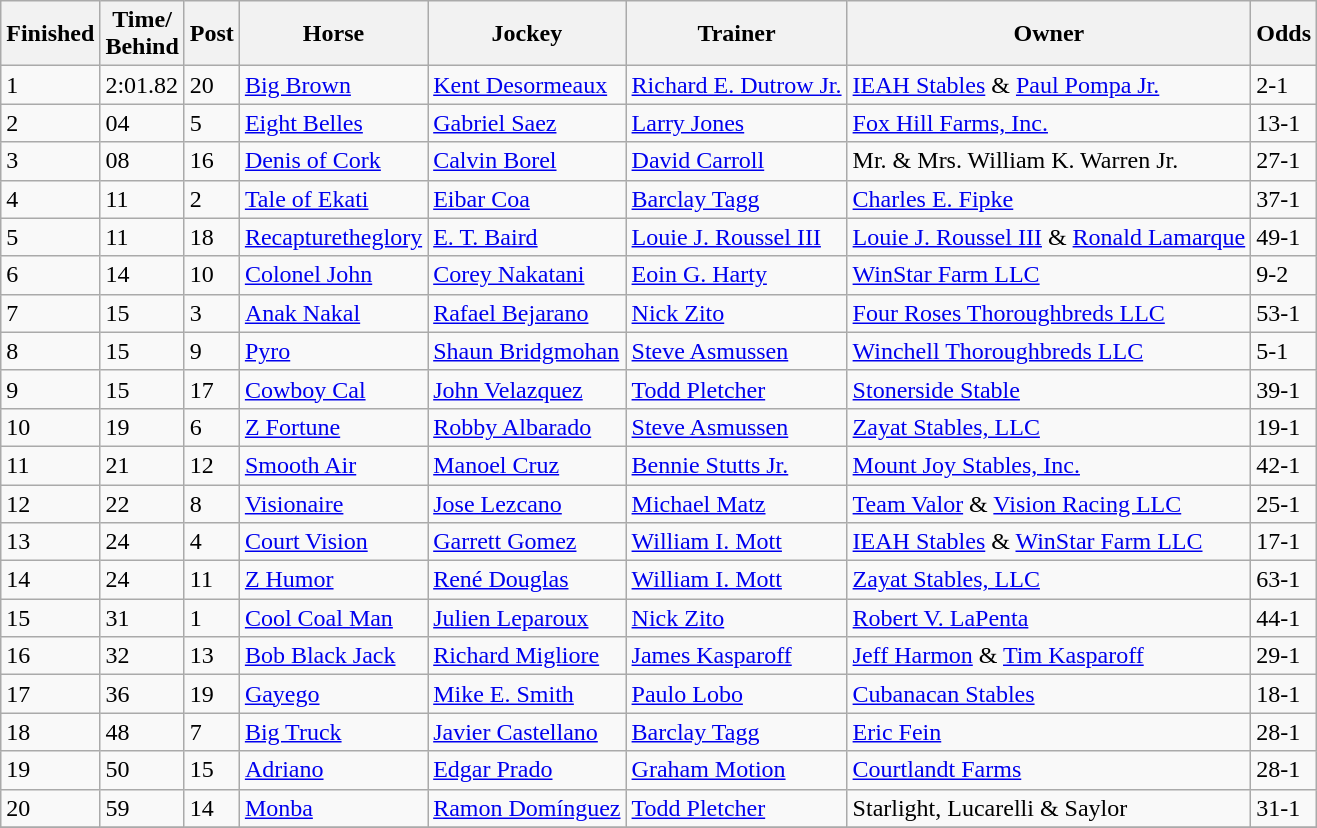<table class="wikitable sortable">
<tr>
<th>Finished</th>
<th>Time/<br>Behind</th>
<th>Post</th>
<th>Horse</th>
<th>Jockey</th>
<th>Trainer</th>
<th>Owner</th>
<th>Odds</th>
</tr>
<tr>
<td>1</td>
<td>2:01.82</td>
<td>20</td>
<td><a href='#'>Big Brown</a></td>
<td><a href='#'>Kent Desormeaux</a></td>
<td><a href='#'>Richard E. Dutrow Jr.</a></td>
<td><a href='#'>IEAH Stables</a> & <a href='#'>Paul Pompa Jr.</a></td>
<td>2-1</td>
</tr>
<tr>
<td>2</td>
<td>04 </td>
<td>5</td>
<td><a href='#'>Eight Belles</a></td>
<td><a href='#'>Gabriel Saez</a></td>
<td><a href='#'>Larry Jones</a></td>
<td><a href='#'>Fox Hill Farms, Inc.</a></td>
<td>13-1</td>
</tr>
<tr>
<td>3</td>
<td>08 </td>
<td>16</td>
<td><a href='#'>Denis of Cork</a></td>
<td><a href='#'>Calvin Borel</a></td>
<td><a href='#'>David Carroll</a></td>
<td>Mr. & Mrs. William K. Warren Jr.</td>
<td>27-1</td>
</tr>
<tr>
<td>4</td>
<td>11</td>
<td>2</td>
<td><a href='#'>Tale of Ekati</a></td>
<td><a href='#'>Eibar Coa</a></td>
<td><a href='#'>Barclay Tagg</a></td>
<td><a href='#'>Charles E. Fipke</a></td>
<td>37-1</td>
</tr>
<tr>
<td>5</td>
<td>11 </td>
<td>18</td>
<td><a href='#'>Recapturetheglory</a></td>
<td><a href='#'>E. T. Baird</a></td>
<td><a href='#'>Louie J. Roussel III</a></td>
<td><a href='#'>Louie J. Roussel III</a> & <a href='#'>Ronald Lamarque</a></td>
<td>49-1</td>
</tr>
<tr>
<td>6</td>
<td>14 </td>
<td>10</td>
<td><a href='#'>Colonel John</a></td>
<td><a href='#'>Corey Nakatani</a></td>
<td><a href='#'>Eoin G. Harty</a></td>
<td><a href='#'>WinStar Farm LLC</a></td>
<td>9-2</td>
</tr>
<tr>
<td>7</td>
<td>15</td>
<td>3</td>
<td><a href='#'>Anak Nakal</a></td>
<td><a href='#'>Rafael Bejarano</a></td>
<td><a href='#'>Nick Zito</a></td>
<td><a href='#'>Four Roses Thoroughbreds LLC</a></td>
<td>53-1</td>
</tr>
<tr>
<td>8</td>
<td>15</td>
<td>9</td>
<td><a href='#'>Pyro</a></td>
<td><a href='#'>Shaun Bridgmohan</a></td>
<td><a href='#'>Steve Asmussen</a></td>
<td><a href='#'>Winchell Thoroughbreds LLC</a></td>
<td>5-1</td>
</tr>
<tr>
<td>9</td>
<td>15 </td>
<td>17</td>
<td><a href='#'>Cowboy Cal</a></td>
<td><a href='#'>John Velazquez</a></td>
<td><a href='#'>Todd Pletcher</a></td>
<td><a href='#'>Stonerside Stable</a></td>
<td>39-1</td>
</tr>
<tr>
<td>10</td>
<td>19 </td>
<td>6</td>
<td><a href='#'>Z Fortune</a></td>
<td><a href='#'>Robby Albarado</a></td>
<td><a href='#'>Steve Asmussen</a></td>
<td><a href='#'>Zayat Stables, LLC</a></td>
<td>19-1</td>
</tr>
<tr>
<td>11</td>
<td>21</td>
<td>12</td>
<td><a href='#'>Smooth Air</a></td>
<td><a href='#'>Manoel Cruz</a></td>
<td><a href='#'>Bennie Stutts Jr.</a></td>
<td><a href='#'>Mount Joy Stables, Inc.</a></td>
<td>42-1</td>
</tr>
<tr>
<td>12</td>
<td>22 </td>
<td>8</td>
<td><a href='#'>Visionaire</a></td>
<td><a href='#'>Jose Lezcano</a></td>
<td><a href='#'>Michael Matz</a></td>
<td><a href='#'>Team Valor</a> & <a href='#'>Vision Racing LLC</a></td>
<td>25-1</td>
</tr>
<tr>
<td>13</td>
<td>24 </td>
<td>4</td>
<td><a href='#'>Court Vision</a></td>
<td><a href='#'>Garrett Gomez</a></td>
<td><a href='#'>William I. Mott</a></td>
<td><a href='#'>IEAH Stables</a> & <a href='#'>WinStar Farm LLC</a></td>
<td>17-1</td>
</tr>
<tr>
<td>14</td>
<td>24 </td>
<td>11</td>
<td><a href='#'>Z Humor</a></td>
<td><a href='#'>René Douglas</a></td>
<td><a href='#'>William I. Mott</a></td>
<td><a href='#'>Zayat Stables, LLC</a></td>
<td>63-1</td>
</tr>
<tr>
<td>15</td>
<td>31 </td>
<td>1</td>
<td><a href='#'>Cool Coal Man</a></td>
<td><a href='#'>Julien Leparoux</a></td>
<td><a href='#'>Nick Zito</a></td>
<td><a href='#'>Robert V. LaPenta</a></td>
<td>44-1</td>
</tr>
<tr>
<td>16</td>
<td>32</td>
<td>13</td>
<td><a href='#'>Bob Black Jack</a></td>
<td><a href='#'>Richard Migliore</a></td>
<td><a href='#'>James Kasparoff</a></td>
<td><a href='#'>Jeff Harmon</a> & <a href='#'>Tim Kasparoff</a></td>
<td>29-1</td>
</tr>
<tr>
<td>17</td>
<td>36 </td>
<td>19</td>
<td><a href='#'>Gayego</a></td>
<td><a href='#'>Mike E. Smith</a></td>
<td><a href='#'>Paulo Lobo</a></td>
<td><a href='#'>Cubanacan Stables</a></td>
<td>18-1</td>
</tr>
<tr>
<td>18</td>
<td>48 </td>
<td>7</td>
<td><a href='#'>Big Truck</a></td>
<td><a href='#'>Javier Castellano</a></td>
<td><a href='#'>Barclay Tagg</a></td>
<td><a href='#'>Eric Fein</a></td>
<td>28-1</td>
</tr>
<tr>
<td>19</td>
<td>50 </td>
<td>15</td>
<td><a href='#'>Adriano</a></td>
<td><a href='#'>Edgar Prado</a></td>
<td><a href='#'>Graham Motion</a></td>
<td><a href='#'>Courtlandt Farms</a></td>
<td>28-1</td>
</tr>
<tr>
<td>20</td>
<td>59 </td>
<td>14</td>
<td><a href='#'>Monba</a></td>
<td><a href='#'>Ramon Domínguez</a></td>
<td><a href='#'>Todd Pletcher</a></td>
<td>Starlight, Lucarelli & Saylor</td>
<td>31-1</td>
</tr>
<tr>
</tr>
</table>
